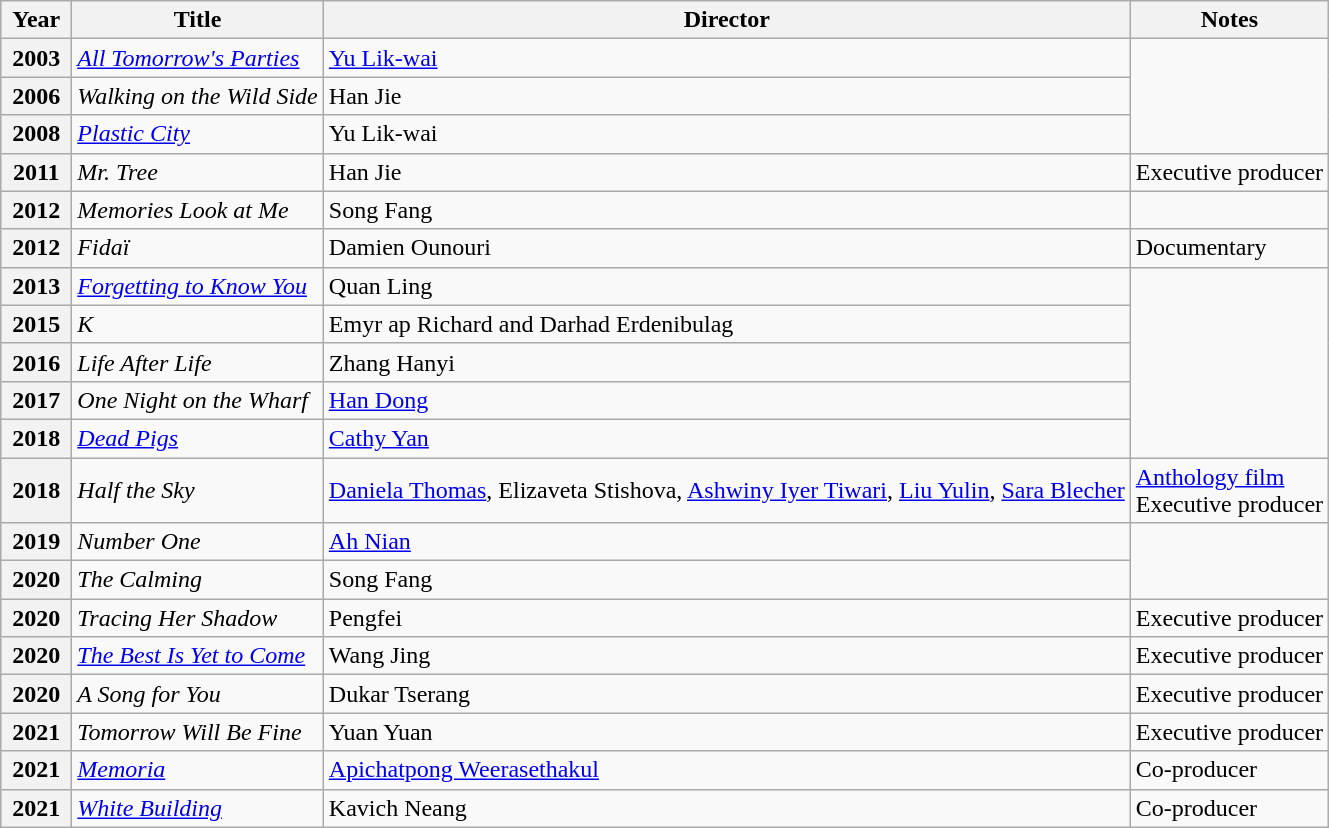<table class="wikitable">
<tr>
<th align="left" valign="top" width="40">Year</th>
<th align="left" valign="top">Title</th>
<th align="left" valign="top">Director</th>
<th align="left" valign="top">Notes</th>
</tr>
<tr>
<th align="left" valign="top">2003</th>
<td align="left" valign="top"><em><a href='#'>All Tomorrow's Parties</a></em></td>
<td align="left" valign="top"><a href='#'>Yu Lik-wai</a></td>
</tr>
<tr>
<th align="left" valign="top">2006</th>
<td align="left" valign="top"><em>Walking on the Wild Side</em></td>
<td align="left" valign="top">Han Jie</td>
</tr>
<tr>
<th align="left" valign="top">2008</th>
<td align="left" valign="top"><em><a href='#'>Plastic City</a></em></td>
<td align="left" valign="top">Yu Lik-wai</td>
</tr>
<tr>
<th align="left" valign="top">2011</th>
<td align="left" valign="top"><em>Mr. Tree</em></td>
<td align="left" valign="top">Han Jie</td>
<td align="left" valign="top">Executive producer</td>
</tr>
<tr>
<th align="left" valign="top">2012</th>
<td align="left" valign="top"><em>Memories Look at Me</em></td>
<td align="left" valign="top">Song Fang</td>
</tr>
<tr>
<th align="left" valign="top">2012</th>
<td align="left" valign="top"><em>Fidaï</em></td>
<td align="left" valign="top">Damien Ounouri</td>
<td align="left" valign="top">Documentary</td>
</tr>
<tr>
<th align="left" valign="top">2013</th>
<td align="left" valign="top"><em><a href='#'>Forgetting to Know You</a></em></td>
<td align="left" valign="top">Quan Ling</td>
</tr>
<tr>
<th align="left" valign="top">2015</th>
<td align="left" valign="top"><em>K</em></td>
<td align="left" valign="top">Emyr ap Richard and Darhad Erdenibulag</td>
</tr>
<tr>
<th align="left" valign="top">2016</th>
<td align="left" valign="top"><em>Life After Life</em></td>
<td align="left" valign="top">Zhang Hanyi</td>
</tr>
<tr>
<th align="left" valign="top">2017</th>
<td align="left" valign="top"><em>One Night on the Wharf</em></td>
<td align="left" valign="top"><a href='#'>Han Dong</a></td>
</tr>
<tr>
<th align="left" valign="top">2018</th>
<td align="left" valign="top"><em><a href='#'>Dead Pigs</a></em></td>
<td align="left" valign="top"><a href='#'>Cathy Yan</a></td>
</tr>
<tr>
<th align="left" valign="middle">2018</th>
<td align="left" valign="middle"><em>Half the Sky</em></td>
<td align="left" valign="middle"><a href='#'>Daniela Thomas</a>, Elizaveta Stishova, <a href='#'>Ashwiny Iyer Tiwari</a>, <a href='#'>Liu Yulin</a>, <a href='#'>Sara Blecher</a></td>
<td align="left" valign="top"><a href='#'>Anthology film</a><br>Executive producer</td>
</tr>
<tr>
<th align="left" valign="top">2019</th>
<td align="left" valign="top"><em>Number One</em></td>
<td align="left" valign="top"><a href='#'>Ah Nian</a></td>
</tr>
<tr>
<th align="left" valign="top">2020</th>
<td align="left" valign="top"><em>The Calming</em></td>
<td align="left" valign="top">Song Fang</td>
</tr>
<tr>
<th align="left" valign="top">2020</th>
<td align="left" valign="top"><em>Tracing Her Shadow</em></td>
<td align="left" valign="top">Pengfei</td>
<td align="left" valign="top">Executive producer</td>
</tr>
<tr>
<th align="left" valign="top">2020</th>
<td align="left" valign="top"><em><a href='#'>The Best Is Yet to Come</a></em></td>
<td align="left" valign="top">Wang Jing</td>
<td align="left" valign="top">Executive producer</td>
</tr>
<tr>
<th align="left" valign="top">2020</th>
<td align="left" valign="top"><em>A Song for You</em></td>
<td align="left" valign="top">Dukar Tserang</td>
<td align="left" valign="top">Executive producer</td>
</tr>
<tr>
<th align="left" valign="top">2021</th>
<td align="left" valign="top"><em>Tomorrow Will Be Fine</em></td>
<td align="left" valign="top">Yuan Yuan</td>
<td align="left" valign="top">Executive producer</td>
</tr>
<tr>
<th align="left" valign="top">2021</th>
<td align="left" valign="top"><em><a href='#'>Memoria</a></em></td>
<td align="left" valign="top"><a href='#'>Apichatpong Weerasethakul</a></td>
<td align="left" valign="top">Co-producer</td>
</tr>
<tr>
<th align="left" valign="top">2021</th>
<td align="left" valign="top"><em><a href='#'>White Building</a></em></td>
<td align="left" valign="top">Kavich Neang</td>
<td align="left" valign="top">Co-producer</td>
</tr>
</table>
